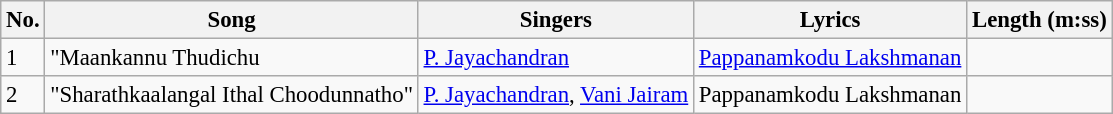<table class="wikitable" style="font-size:95%;">
<tr>
<th>No.</th>
<th>Song</th>
<th>Singers</th>
<th>Lyrics</th>
<th>Length (m:ss)</th>
</tr>
<tr>
<td>1</td>
<td>"Maankannu Thudichu</td>
<td><a href='#'>P. Jayachandran</a></td>
<td><a href='#'>Pappanamkodu Lakshmanan</a></td>
<td></td>
</tr>
<tr>
<td>2</td>
<td>"Sharathkaalangal Ithal Choodunnatho"</td>
<td><a href='#'>P. Jayachandran</a>, <a href='#'>Vani Jairam</a></td>
<td>Pappanamkodu Lakshmanan</td>
<td></td>
</tr>
</table>
